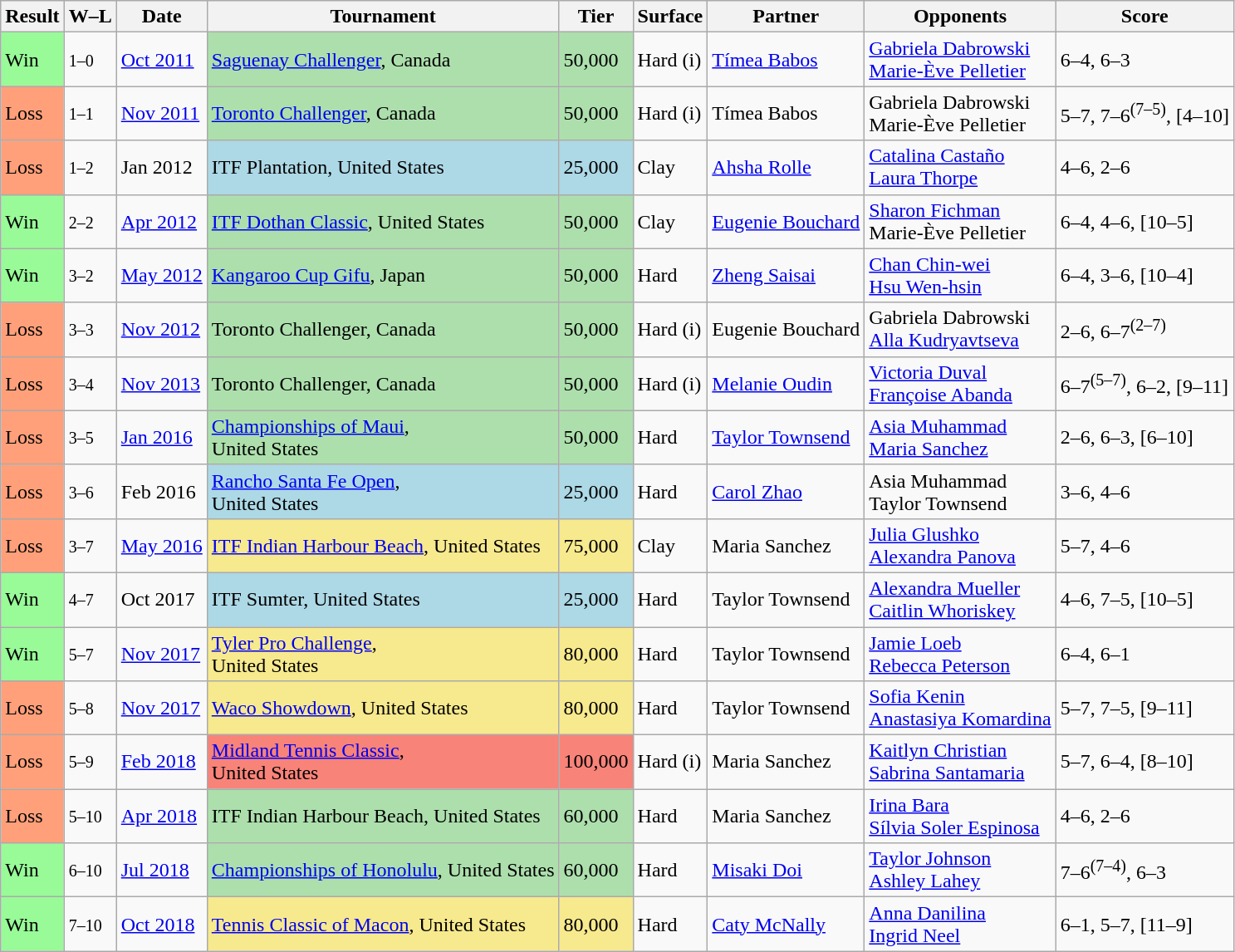<table class="sortable wikitable">
<tr>
<th>Result</th>
<th class="unsortable">W–L</th>
<th>Date</th>
<th>Tournament</th>
<th>Tier</th>
<th>Surface</th>
<th>Partner</th>
<th>Opponents</th>
<th class="unsortable">Score</th>
</tr>
<tr>
<td style="background:#98fb98;">Win</td>
<td><small>1–0</small></td>
<td><a href='#'>Oct 2011</a></td>
<td style="background:#addfad;"><a href='#'>Saguenay Challenger</a>, Canada</td>
<td style="background:#addfad;">50,000</td>
<td>Hard (i)</td>
<td> <a href='#'>Tímea Babos</a></td>
<td> <a href='#'>Gabriela Dabrowski</a> <br>  <a href='#'>Marie-Ève Pelletier</a></td>
<td>6–4, 6–3</td>
</tr>
<tr>
<td style="background:#ffa07a;">Loss</td>
<td><small>1–1</small></td>
<td><a href='#'>Nov 2011</a></td>
<td style="background:#addfad;"><a href='#'>Toronto Challenger</a>, Canada</td>
<td style="background:#addfad;">50,000</td>
<td>Hard (i)</td>
<td> Tímea Babos</td>
<td> Gabriela Dabrowski <br>  Marie-Ève Pelletier</td>
<td>5–7, 7–6<sup>(7–5)</sup>, [4–10]</td>
</tr>
<tr>
<td style="background:#ffa07a;">Loss</td>
<td><small>1–2</small></td>
<td>Jan 2012</td>
<td style="background:lightblue;">ITF Plantation, United States</td>
<td style="background:lightblue;">25,000</td>
<td>Clay</td>
<td> <a href='#'>Ahsha Rolle</a></td>
<td> <a href='#'>Catalina Castaño</a> <br>  <a href='#'>Laura Thorpe</a></td>
<td>4–6, 2–6</td>
</tr>
<tr>
<td style="background:#98fb98;">Win</td>
<td><small>2–2</small></td>
<td><a href='#'>Apr 2012</a></td>
<td style="background:#addfad;"><a href='#'>ITF Dothan Classic</a>, United States</td>
<td style="background:#addfad;">50,000</td>
<td>Clay</td>
<td> <a href='#'>Eugenie Bouchard</a></td>
<td> <a href='#'>Sharon Fichman</a> <br>  Marie-Ève Pelletier</td>
<td>6–4, 4–6, [10–5]</td>
</tr>
<tr>
<td style="background:#98fb98;">Win</td>
<td><small>3–2</small></td>
<td><a href='#'>May 2012</a></td>
<td style="background:#addfad;"><a href='#'>Kangaroo Cup Gifu</a>, Japan</td>
<td style="background:#addfad;">50,000</td>
<td>Hard</td>
<td> <a href='#'>Zheng Saisai</a></td>
<td> <a href='#'>Chan Chin-wei</a> <br>  <a href='#'>Hsu Wen-hsin</a></td>
<td>6–4, 3–6, [10–4]</td>
</tr>
<tr>
<td style="background:#ffa07a;">Loss</td>
<td><small>3–3</small></td>
<td><a href='#'>Nov 2012</a></td>
<td style="background:#addfad;">Toronto Challenger, Canada</td>
<td style="background:#addfad;">50,000</td>
<td>Hard (i)</td>
<td> Eugenie Bouchard</td>
<td> Gabriela Dabrowski <br>  <a href='#'>Alla Kudryavtseva</a></td>
<td>2–6, 6–7<sup>(2–7)</sup></td>
</tr>
<tr>
<td style="background:#ffa07a;">Loss</td>
<td><small>3–4</small></td>
<td><a href='#'>Nov 2013</a></td>
<td style="background:#addfad;">Toronto Challenger, Canada</td>
<td style="background:#addfad;">50,000</td>
<td>Hard (i)</td>
<td> <a href='#'>Melanie Oudin</a></td>
<td> <a href='#'>Victoria Duval</a> <br>  <a href='#'>Françoise Abanda</a></td>
<td>6–7<sup>(5–7)</sup>, 6–2, [9–11]</td>
</tr>
<tr>
<td style="background:#ffa07a;">Loss</td>
<td><small>3–5</small></td>
<td><a href='#'>Jan 2016</a></td>
<td style="background:#addfad;"><a href='#'>Championships of Maui</a>, <br>United States</td>
<td style="background:#addfad;">50,000</td>
<td>Hard</td>
<td> <a href='#'>Taylor Townsend</a></td>
<td> <a href='#'>Asia Muhammad</a> <br>  <a href='#'>Maria Sanchez</a></td>
<td>2–6, 6–3, [6–10]</td>
</tr>
<tr>
<td style="background:#ffa07a;">Loss</td>
<td><small>3–6</small></td>
<td>Feb 2016</td>
<td style="background:lightblue;"><a href='#'>Rancho Santa Fe Open</a>, <br>United States</td>
<td style="background:lightblue;">25,000</td>
<td>Hard</td>
<td> <a href='#'>Carol Zhao</a></td>
<td> Asia Muhammad <br>  Taylor Townsend</td>
<td>3–6, 4–6</td>
</tr>
<tr>
<td style="background:#ffa07a;">Loss</td>
<td><small>3–7</small></td>
<td><a href='#'>May 2016</a></td>
<td style="background:#f7e98e;"><a href='#'>ITF Indian Harbour Beach</a>, United States</td>
<td style="background:#f7e98e;">75,000</td>
<td>Clay</td>
<td> Maria Sanchez</td>
<td> <a href='#'>Julia Glushko</a> <br>  <a href='#'>Alexandra Panova</a></td>
<td>5–7, 4–6</td>
</tr>
<tr>
<td style="background:#98fb98;">Win</td>
<td><small>4–7</small></td>
<td>Oct 2017</td>
<td style="background:lightblue;">ITF Sumter, United States</td>
<td style="background:lightblue;">25,000</td>
<td>Hard</td>
<td> Taylor Townsend</td>
<td> <a href='#'>Alexandra Mueller</a> <br>  <a href='#'>Caitlin Whoriskey</a></td>
<td>4–6, 7–5, [10–5]</td>
</tr>
<tr>
<td style="background:#98fb98;">Win</td>
<td><small>5–7</small></td>
<td><a href='#'>Nov 2017</a></td>
<td style="background:#f7e98e;"><a href='#'>Tyler Pro Challenge</a>, <br>United States</td>
<td style="background:#f7e98e;">80,000</td>
<td>Hard</td>
<td> Taylor Townsend</td>
<td> <a href='#'>Jamie Loeb</a> <br>  <a href='#'>Rebecca Peterson</a></td>
<td>6–4, 6–1</td>
</tr>
<tr>
<td style="background:#ffa07a;">Loss</td>
<td><small>5–8</small></td>
<td><a href='#'>Nov 2017</a></td>
<td style="background:#f7e98e;"><a href='#'>Waco Showdown</a>, United States</td>
<td style="background:#f7e98e;">80,000</td>
<td>Hard</td>
<td> Taylor Townsend</td>
<td> <a href='#'>Sofia Kenin</a> <br>  <a href='#'>Anastasiya Komardina</a></td>
<td>5–7, 7–5, [9–11]</td>
</tr>
<tr>
<td style="background:#ffa07a;">Loss</td>
<td><small>5–9</small></td>
<td><a href='#'>Feb 2018</a></td>
<td style="background:#f88379;"><a href='#'>Midland Tennis Classic</a>, <br>United States</td>
<td style="background:#f88379;">100,000</td>
<td>Hard (i)</td>
<td> Maria Sanchez</td>
<td> <a href='#'>Kaitlyn Christian</a> <br>  <a href='#'>Sabrina Santamaria</a></td>
<td>5–7, 6–4, [8–10]</td>
</tr>
<tr>
<td style="background:#ffa07a;">Loss</td>
<td><small>5–10</small></td>
<td><a href='#'>Apr 2018</a></td>
<td style="background:#addfad;">ITF Indian Harbour Beach, United States</td>
<td style="background:#addfad;">60,000</td>
<td>Hard</td>
<td> Maria Sanchez</td>
<td> <a href='#'>Irina Bara</a> <br>  <a href='#'>Sílvia Soler Espinosa</a></td>
<td>4–6, 2–6</td>
</tr>
<tr>
<td style="background:#98fb98;">Win</td>
<td><small>6–10</small></td>
<td><a href='#'>Jul 2018</a></td>
<td style="background:#addfad;"><a href='#'>Championships of Honolulu</a>, United States</td>
<td style="background:#addfad;">60,000</td>
<td>Hard</td>
<td> <a href='#'>Misaki Doi</a></td>
<td> <a href='#'>Taylor Johnson</a> <br>  <a href='#'>Ashley Lahey</a></td>
<td>7–6<sup>(7–4)</sup>, 6–3</td>
</tr>
<tr>
<td style="background:#98fb98;">Win</td>
<td><small>7–10</small></td>
<td><a href='#'>Oct 2018</a></td>
<td style="background:#f7e98e;"><a href='#'>Tennis Classic of Macon</a>, United States</td>
<td style="background:#f7e98e;">80,000</td>
<td>Hard</td>
<td> <a href='#'>Caty McNally</a></td>
<td> <a href='#'>Anna Danilina</a> <br>  <a href='#'>Ingrid Neel</a></td>
<td>6–1, 5–7, [11–9]</td>
</tr>
</table>
